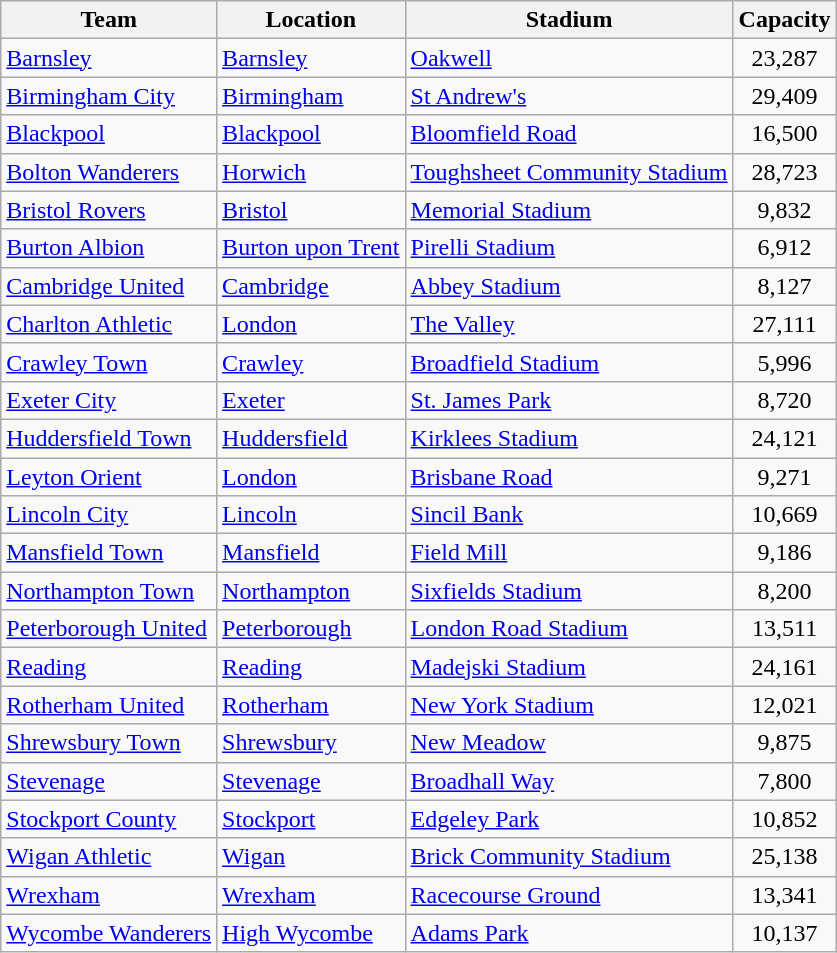<table class="wikitable sortable">
<tr>
<th>Team</th>
<th>Location</th>
<th>Stadium</th>
<th>Capacity</th>
</tr>
<tr>
<td><a href='#'>Barnsley</a></td>
<td><a href='#'>Barnsley</a></td>
<td><a href='#'>Oakwell</a></td>
<td align="center">23,287</td>
</tr>
<tr>
<td><a href='#'>Birmingham City</a></td>
<td><a href='#'>Birmingham</a> </td>
<td><a href='#'>St Andrew's</a></td>
<td align="center">29,409</td>
</tr>
<tr>
<td><a href='#'>Blackpool</a></td>
<td><a href='#'>Blackpool</a></td>
<td><a href='#'>Bloomfield Road</a></td>
<td align="center">16,500</td>
</tr>
<tr>
<td><a href='#'>Bolton Wanderers</a></td>
<td><a href='#'>Horwich</a></td>
<td><a href='#'>Toughsheet Community Stadium</a></td>
<td align="center">28,723</td>
</tr>
<tr>
<td><a href='#'>Bristol Rovers</a></td>
<td><a href='#'>Bristol</a> </td>
<td><a href='#'>Memorial Stadium</a></td>
<td align="center">9,832</td>
</tr>
<tr>
<td><a href='#'>Burton Albion</a></td>
<td><a href='#'>Burton upon Trent</a></td>
<td><a href='#'>Pirelli Stadium</a></td>
<td align="center">6,912</td>
</tr>
<tr>
<td><a href='#'>Cambridge United</a></td>
<td><a href='#'>Cambridge</a></td>
<td><a href='#'>Abbey Stadium</a></td>
<td align="center">8,127</td>
</tr>
<tr>
<td><a href='#'>Charlton Athletic</a></td>
<td><a href='#'>London</a> </td>
<td><a href='#'>The Valley</a></td>
<td align="center">27,111</td>
</tr>
<tr>
<td><a href='#'>Crawley Town</a></td>
<td><a href='#'>Crawley</a></td>
<td><a href='#'>Broadfield Stadium</a></td>
<td align="center">5,996</td>
</tr>
<tr>
<td><a href='#'>Exeter City</a></td>
<td><a href='#'>Exeter</a></td>
<td><a href='#'>St. James Park</a></td>
<td align="center">8,720</td>
</tr>
<tr>
<td><a href='#'>Huddersfield Town</a></td>
<td><a href='#'>Huddersfield</a></td>
<td><a href='#'>Kirklees Stadium</a></td>
<td align="center">24,121</td>
</tr>
<tr>
<td><a href='#'>Leyton Orient</a></td>
<td><a href='#'>London</a> </td>
<td><a href='#'>Brisbane Road</a></td>
<td align="center">9,271</td>
</tr>
<tr>
<td><a href='#'>Lincoln City</a></td>
<td><a href='#'>Lincoln</a></td>
<td><a href='#'>Sincil Bank</a></td>
<td align="center">10,669</td>
</tr>
<tr>
<td><a href='#'>Mansfield Town</a></td>
<td><a href='#'>Mansfield</a></td>
<td><a href='#'>Field Mill</a></td>
<td align="center">9,186</td>
</tr>
<tr>
<td><a href='#'>Northampton Town</a></td>
<td><a href='#'>Northampton</a> </td>
<td><a href='#'>Sixfields Stadium</a></td>
<td align="center">8,200</td>
</tr>
<tr>
<td><a href='#'>Peterborough United</a></td>
<td><a href='#'>Peterborough</a></td>
<td><a href='#'>London Road Stadium</a></td>
<td align="center">13,511</td>
</tr>
<tr>
<td><a href='#'>Reading</a></td>
<td><a href='#'>Reading</a></td>
<td><a href='#'>Madejski Stadium</a></td>
<td align="center">24,161</td>
</tr>
<tr>
<td><a href='#'>Rotherham United</a></td>
<td><a href='#'>Rotherham</a></td>
<td><a href='#'>New York Stadium</a></td>
<td align="center">12,021</td>
</tr>
<tr>
<td><a href='#'>Shrewsbury Town</a></td>
<td><a href='#'>Shrewsbury</a></td>
<td><a href='#'>New Meadow</a></td>
<td align="center">9,875</td>
</tr>
<tr>
<td><a href='#'>Stevenage</a></td>
<td><a href='#'>Stevenage</a></td>
<td><a href='#'>Broadhall Way</a></td>
<td align="center">7,800</td>
</tr>
<tr>
<td><a href='#'>Stockport County</a></td>
<td><a href='#'>Stockport</a> </td>
<td><a href='#'>Edgeley Park</a></td>
<td align="center">10,852</td>
</tr>
<tr>
<td><a href='#'>Wigan Athletic</a></td>
<td><a href='#'>Wigan</a></td>
<td><a href='#'>Brick Community Stadium</a></td>
<td align="center">25,138</td>
</tr>
<tr>
<td><a href='#'>Wrexham</a></td>
<td><a href='#'>Wrexham</a></td>
<td><a href='#'>Racecourse Ground</a></td>
<td align="center">13,341</td>
</tr>
<tr>
<td><a href='#'>Wycombe Wanderers</a></td>
<td><a href='#'>High Wycombe</a></td>
<td><a href='#'>Adams Park</a></td>
<td align="center">10,137</td>
</tr>
</table>
